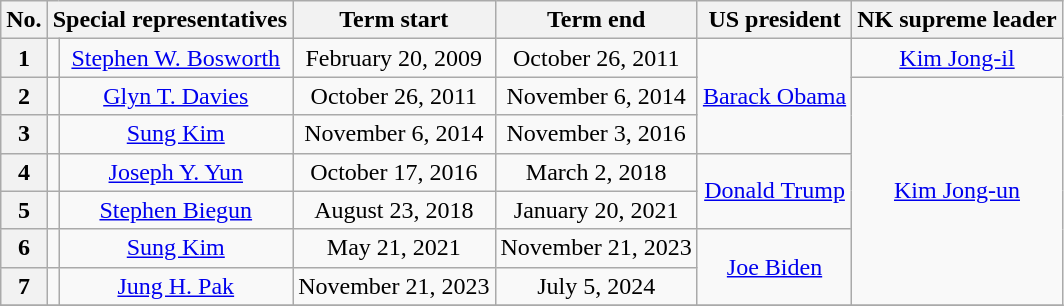<table class="wikitable" style="text-align:center">
<tr>
<th>No.</th>
<th colspan=2>Special representatives</th>
<th>Term start</th>
<th>Term end</th>
<th>US president</th>
<th>NK supreme leader</th>
</tr>
<tr>
<th>1</th>
<td></td>
<td><a href='#'>Stephen W. Bosworth</a></td>
<td>February 20, 2009</td>
<td>October 26, 2011</td>
<td rowspan=5><a href='#'>Barack Obama</a></td>
<td rowspan=2><a href='#'>Kim Jong-il</a></td>
</tr>
<tr>
<th rowspan=2>2</th>
<td rowspan=2></td>
<td rowspan=2><a href='#'>Glyn T. Davies</a></td>
<td rowspan=2>October 26, 2011</td>
<td rowspan=2>November 6, 2014</td>
</tr>
<tr>
<td rowspan=7><a href='#'>Kim Jong-un</a></td>
</tr>
<tr>
<th>3</th>
<td></td>
<td><a href='#'>Sung Kim</a></td>
<td>November 6, 2014</td>
<td>November 3, 2016</td>
</tr>
<tr>
<th rowspan=2>4</th>
<td rowspan=2></td>
<td rowspan=2><a href='#'>Joseph Y. Yun</a></td>
<td rowspan=2>October 17, 2016</td>
<td rowspan=2>March 2, 2018</td>
</tr>
<tr>
<td rowspan=2><a href='#'>Donald Trump</a></td>
</tr>
<tr>
<th>5</th>
<td></td>
<td><a href='#'>Stephen Biegun</a></td>
<td>August 23, 2018</td>
<td>January 20, 2021</td>
</tr>
<tr>
<th>6</th>
<td></td>
<td><a href='#'>Sung Kim</a></td>
<td>May 21, 2021</td>
<td>November 21, 2023</td>
<td rowspan=2><a href='#'>Joe Biden</a></td>
</tr>
<tr>
<th>7</th>
<td></td>
<td><a href='#'>Jung H. Pak</a></td>
<td>November 21, 2023</td>
<td>July 5, 2024</td>
</tr>
<tr>
</tr>
</table>
